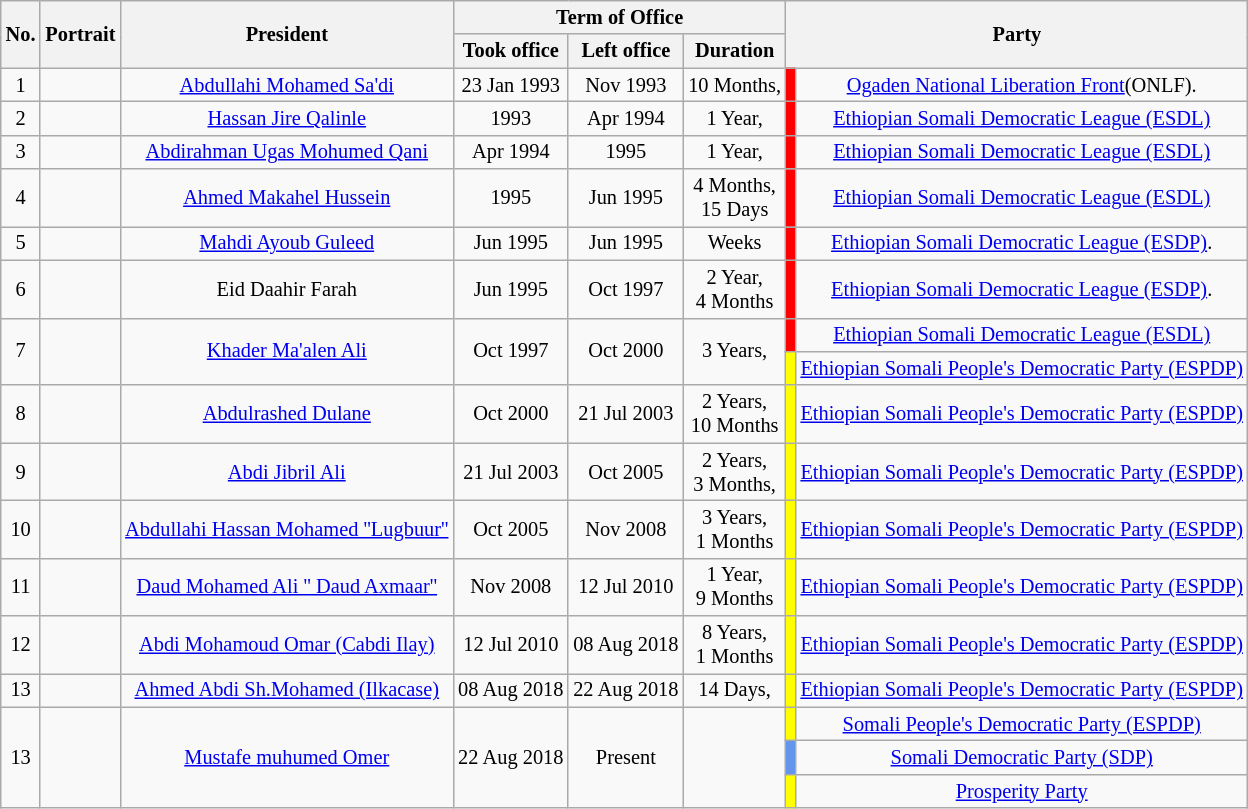<table class="wikitable" style="font-size:85%;text-align:center">
<tr>
<th rowspan="2">No.</th>
<th rowspan="2">Portrait</th>
<th rowspan="2">President<br></th>
<th colspan="3">Term of Office</th>
<th colspan="2" rowspan="2">Party</th>
</tr>
<tr>
<th>Took office</th>
<th>Left office</th>
<th>Duration</th>
</tr>
<tr>
<td>1</td>
<td></td>
<td><a href='#'>Abdullahi Mohamed Sa'di</a></td>
<td>23 Jan 1993</td>
<td>Nov 1993</td>
<td>10 Months,</td>
<th style="background:RED"></th>
<td><a href='#'>Ogaden National Liberation Front</a>(ONLF).</td>
</tr>
<tr>
<td>2</td>
<td></td>
<td><a href='#'>Hassan Jire Qalinle</a></td>
<td>1993</td>
<td>Apr 1994</td>
<td>1 Year,</td>
<th style="background:RED"></th>
<td><a href='#'>Ethiopian Somali Democratic League (ESDL)</a></td>
</tr>
<tr>
<td>3</td>
<td></td>
<td><a href='#'>Abdirahman Ugas Mohumed Qani</a></td>
<td>Apr 1994</td>
<td>1995</td>
<td>1 Year,</td>
<th style="background:RED"></th>
<td><a href='#'>Ethiopian Somali Democratic League (ESDL)</a></td>
</tr>
<tr>
<td>4</td>
<td></td>
<td><a href='#'>Ahmed Makahel Hussein</a></td>
<td>1995</td>
<td>Jun 1995</td>
<td>4 Months,<br>15 Days</td>
<th style="background:RED"></th>
<td><a href='#'>Ethiopian Somali Democratic League (ESDL)</a></td>
</tr>
<tr>
<td>5</td>
<td></td>
<td><a href='#'>Mahdi Ayoub Guleed</a></td>
<td>Jun 1995</td>
<td>Jun 1995</td>
<td>Weeks</td>
<th style="background:RED"></th>
<td><a href='#'>Ethiopian Somali Democratic League (ESDP)</a>.</td>
</tr>
<tr>
<td>6</td>
<td></td>
<td>Eid Daahir Farah</td>
<td>Jun 1995</td>
<td>Oct 1997</td>
<td>2 Year,<br>4 Months</td>
<th style="background:RED"></th>
<td><a href='#'>Ethiopian Somali Democratic League (ESDP)</a>.</td>
</tr>
<tr>
<td rowspan="2">7</td>
<td rowspan="2"></td>
<td rowspan="2"><a href='#'>Khader Ma'alen Ali</a></td>
<td rowspan="2">Oct 1997</td>
<td rowspan="2">Oct 2000</td>
<td rowspan="2">3 Years,</td>
<th style="background:RED"></th>
<td><a href='#'>Ethiopian Somali Democratic League (ESDL)</a><br></td>
</tr>
<tr>
<th style="background:Yellow"></th>
<td><a href='#'>Ethiopian Somali People's Democratic Party (ESPDP)</a></td>
</tr>
<tr>
<td>8</td>
<td></td>
<td><a href='#'>Abdulrashed Dulane</a></td>
<td>Oct 2000</td>
<td>21 Jul 2003</td>
<td>2 Years,<br>10 Months</td>
<th style="background:Yellow"></th>
<td><a href='#'>Ethiopian Somali People's Democratic Party (ESPDP)</a></td>
</tr>
<tr>
<td>9</td>
<td></td>
<td><a href='#'>Abdi Jibril Ali</a></td>
<td>21 Jul 2003</td>
<td>Oct 2005</td>
<td>2 Years,<br>3 Months,</td>
<th style="background:Yellow"></th>
<td><a href='#'>Ethiopian Somali People's Democratic Party (ESPDP)</a></td>
</tr>
<tr>
<td>10</td>
<td></td>
<td><a href='#'>Abdullahi Hassan Mohamed ''Lugbuur''</a></td>
<td>Oct 2005</td>
<td>Nov 2008</td>
<td>3 Years,<br>1 Months</td>
<th style="background:Yellow"></th>
<td><a href='#'>Ethiopian Somali People's Democratic Party (ESPDP)</a></td>
</tr>
<tr>
<td>11</td>
<td></td>
<td><a href='#'>Daud Mohamed Ali '' Daud Axmaar''</a></td>
<td>Nov 2008</td>
<td>12 Jul 2010</td>
<td>1 Year,<br>9 Months</td>
<th style="background:Yellow"></th>
<td><a href='#'>Ethiopian Somali People's Democratic Party (ESPDP)</a></td>
</tr>
<tr>
<td>12</td>
<td></td>
<td><a href='#'>Abdi Mohamoud Omar (Cabdi Ilay)</a></td>
<td>12 Jul 2010</td>
<td>08 Aug 2018</td>
<td>8 Years,<br>1 Months</td>
<th style="background:Yellow"></th>
<td><a href='#'>Ethiopian Somali People's Democratic Party (ESPDP)</a></td>
</tr>
<tr>
<td>13</td>
<td></td>
<td><a href='#'>Ahmed Abdi Sh.Mohamed (Ilkacase)</a></td>
<td>08 Aug 2018</td>
<td>22 Aug 2018</td>
<td>14 Days,</td>
<th style="background:Yellow"></th>
<td><a href='#'>Ethiopian Somali People's Democratic Party (ESPDP)</a></td>
</tr>
<tr>
<td rowspan="3">13</td>
<td rowspan="3"></td>
<td rowspan="3"><a href='#'>Mustafe muhumed Omer</a><br></td>
<td rowspan="3">22 Aug 2018</td>
<td rowspan="3">Present</td>
<td rowspan="3"></td>
<th style="background:Yellow"></th>
<td><a href='#'>Somali People's Democratic Party (ESPDP)</a>  <br></td>
</tr>
<tr>
<th style="background:CornflowerBlue"></th>
<td><a href='#'>Somali Democratic Party (SDP)</a><br></td>
</tr>
<tr>
<th style="background:Yellow"></th>
<td><a href='#'>Prosperity Party</a></td>
</tr>
</table>
